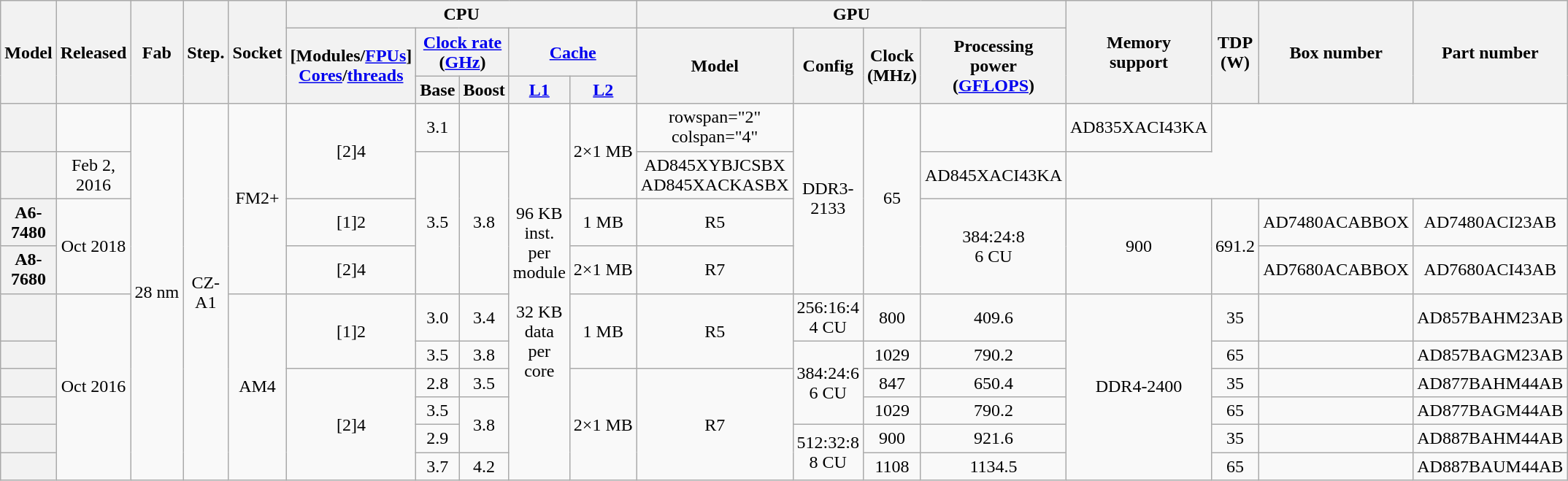<table class="wikitable" style="text-align:center;">
<tr>
<th rowspan="3">Model</th>
<th rowspan="3">Released</th>
<th rowspan="3">Fab</th>
<th rowspan="3">Step.</th>
<th rowspan="3">Socket</th>
<th colspan="5">CPU</th>
<th colspan="4">GPU</th>
<th rowspan="3">Memory<br>support</th>
<th rowspan="3">TDP<br>(W)</th>
<th rowspan="3">Box number</th>
<th rowspan="3">Part number</th>
</tr>
<tr>
<th rowspan="2">[Modules/<a href='#'>FPUs</a>]<br><a href='#'>Cores</a>/<a href='#'>threads</a></th>
<th colspan="2"><a href='#'>Clock rate</a> (<a href='#'>GHz</a>)</th>
<th colspan="2"><a href='#'>Cache</a></th>
<th rowspan="2">Model</th>
<th rowspan="2">Config</th>
<th rowspan="2">Clock<br>(MHz)</th>
<th rowspan="2">Processing<br>power<br>(<a href='#'>GFLOPS</a>)</th>
</tr>
<tr>
<th>Base</th>
<th>Boost</th>
<th><a href='#'>L1</a></th>
<th><a href='#'>L2</a></th>
</tr>
<tr>
<th></th>
<td></td>
<td rowspan="10">28 nm</td>
<td rowspan="10">CZ-A1</td>
<td rowspan="4">FM2+</td>
<td rowspan="2">[2]4</td>
<td>3.1</td>
<td></td>
<td rowspan="10">96 KB inst.<br>per module<br><br>32 KB data<br>per core</td>
<td rowspan="2">2×1 MB</td>
<td>rowspan="2" colspan="4" </td>
<td rowspan="4">DDR3-2133</td>
<td rowspan="4">65</td>
<td></td>
<td>AD835XACI43KA</td>
</tr>
<tr>
<th></th>
<td>Feb 2, 2016</td>
<td rowspan="3">3.5</td>
<td rowspan="3">3.8</td>
<td>AD845XYBJCSBX<br>AD845XACKASBX</td>
<td>AD845XACI43KA</td>
</tr>
<tr>
<th>A6-7480</th>
<td rowspan="2">Oct 2018</td>
<td>[1]2</td>
<td>1 MB</td>
<td>R5</td>
<td rowspan="2">384:24:8<br>6 CU</td>
<td rowspan="2">900</td>
<td rowspan="2">691.2</td>
<td>AD7480ACABBOX</td>
<td>AD7480ACI23AB</td>
</tr>
<tr>
<th>A8-7680</th>
<td>[2]4</td>
<td>2×1 MB</td>
<td>R7</td>
<td>AD7680ACABBOX</td>
<td>AD7680ACI43AB</td>
</tr>
<tr>
<th></th>
<td rowspan=6>Oct 2016</td>
<td rowspan=6>AM4</td>
<td rowspan=2>[1]2</td>
<td>3.0</td>
<td>3.4</td>
<td rowspan=2>1 MB</td>
<td rowspan=2>R5</td>
<td>256:16:4<br>4 CU</td>
<td>800</td>
<td>409.6</td>
<td rowspan=6>DDR4-2400</td>
<td>35</td>
<td></td>
<td>AD857BAHM23AB</td>
</tr>
<tr>
<th></th>
<td>3.5</td>
<td>3.8</td>
<td rowspan=3>384:24:6<br>6 CU</td>
<td>1029</td>
<td>790.2</td>
<td>65</td>
<td></td>
<td>AD857BAGM23AB</td>
</tr>
<tr>
<th></th>
<td rowspan=4>[2]4</td>
<td>2.8</td>
<td>3.5</td>
<td rowspan=4>2×1 MB</td>
<td rowspan=4>R7</td>
<td>847</td>
<td>650.4</td>
<td>35</td>
<td></td>
<td>AD877BAHM44AB</td>
</tr>
<tr>
<th></th>
<td>3.5</td>
<td rowspan="2">3.8</td>
<td>1029</td>
<td>790.2</td>
<td>65</td>
<td></td>
<td>AD877BAGM44AB</td>
</tr>
<tr>
<th></th>
<td>2.9</td>
<td rowspan=2>512:32:8<br>8 CU</td>
<td>900</td>
<td>921.6</td>
<td>35</td>
<td></td>
<td>AD887BAHM44AB</td>
</tr>
<tr>
<th></th>
<td>3.7</td>
<td>4.2</td>
<td>1108</td>
<td>1134.5</td>
<td>65</td>
<td></td>
<td>AD887BAUM44AB</td>
</tr>
</table>
